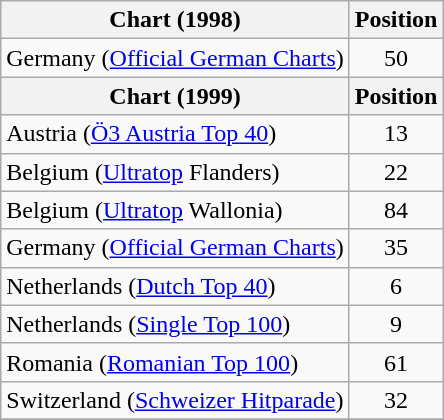<table class="wikitable">
<tr>
<th align="left">Chart (1998)</th>
<th style="text-align:center;">Position</th>
</tr>
<tr>
<td>Germany (<a href='#'>Official German Charts</a>)</td>
<td style="text-align:center;">50</td>
</tr>
<tr>
<th align="left">Chart (1999)</th>
<th style="text-align:center;">Position</th>
</tr>
<tr>
<td>Austria (<a href='#'>Ö3 Austria Top 40</a>)</td>
<td style="text-align:center;">13</td>
</tr>
<tr>
<td>Belgium (<a href='#'>Ultratop</a> Flanders)</td>
<td style="text-align:center;">22</td>
</tr>
<tr>
<td>Belgium (<a href='#'>Ultratop</a> Wallonia)</td>
<td style="text-align:center;">84</td>
</tr>
<tr>
<td>Germany (<a href='#'>Official German Charts</a>)</td>
<td style="text-align:center;">35</td>
</tr>
<tr>
<td>Netherlands (<a href='#'>Dutch Top 40</a>)</td>
<td style="text-align:center;">6</td>
</tr>
<tr>
<td>Netherlands (<a href='#'>Single Top 100</a>)</td>
<td style="text-align:center;">9</td>
</tr>
<tr>
<td>Romania (<a href='#'>Romanian Top 100</a>)</td>
<td style="text-align:center;">61</td>
</tr>
<tr>
<td>Switzerland (<a href='#'>Schweizer Hitparade</a>)</td>
<td style="text-align:center;">32</td>
</tr>
<tr>
</tr>
</table>
